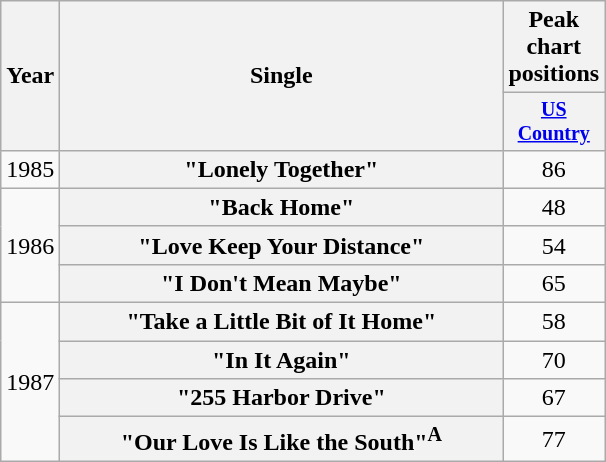<table class="wikitable plainrowheaders" style="text-align:center;">
<tr>
<th rowspan="2">Year</th>
<th rowspan="2" style="width:18em;">Single</th>
<th colspan="1">Peak chart<br>positions</th>
</tr>
<tr style="font-size:smaller;">
<th width="45"><a href='#'>US Country</a></th>
</tr>
<tr>
<td>1985</td>
<th scope="row">"Lonely Together"</th>
<td>86</td>
</tr>
<tr>
<td rowspan=3>1986</td>
<th scope="row">"Back Home"</th>
<td>48</td>
</tr>
<tr>
<th scope="row">"Love Keep Your Distance"</th>
<td>54</td>
</tr>
<tr>
<th scope="row">"I Don't Mean Maybe"</th>
<td>65</td>
</tr>
<tr>
<td rowspan=4>1987</td>
<th scope="row">"Take a Little Bit of It Home"</th>
<td>58</td>
</tr>
<tr>
<th scope="row">"In It Again"</th>
<td>70</td>
</tr>
<tr>
<th scope="row">"255 Harbor Drive"</th>
<td>67</td>
</tr>
<tr>
<th scope="row">"Our Love Is Like the South"<sup>A</sup></th>
<td>77</td>
</tr>
</table>
